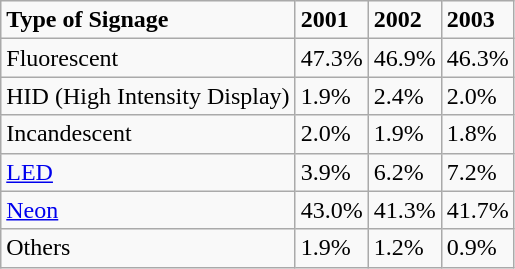<table class="wikitable" border="1">
<tr>
<td><strong>Type of Signage</strong></td>
<td><strong>2001</strong></td>
<td><strong>2002</strong></td>
<td><strong>2003</strong></td>
</tr>
<tr>
<td>Fluorescent</td>
<td>47.3%</td>
<td>46.9%</td>
<td>46.3%</td>
</tr>
<tr>
<td>HID (High Intensity Display)</td>
<td>1.9%</td>
<td>2.4%</td>
<td>2.0%</td>
</tr>
<tr>
<td>Incandescent</td>
<td>2.0%</td>
<td>1.9%</td>
<td>1.8%</td>
</tr>
<tr>
<td><a href='#'>LED</a></td>
<td>3.9%</td>
<td>6.2%</td>
<td>7.2%</td>
</tr>
<tr>
<td><a href='#'>Neon</a></td>
<td>43.0%</td>
<td>41.3%</td>
<td>41.7%</td>
</tr>
<tr>
<td>Others</td>
<td>1.9%</td>
<td>1.2%</td>
<td>0.9%</td>
</tr>
</table>
